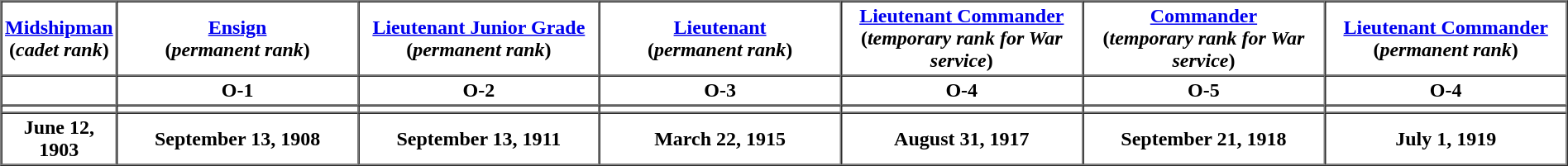<table border="1" cellpadding="2" cellspacing="0" align="center" width="100%">
<tr>
<th><a href='#'>Midshipman</a> <br>(<em>cadet rank</em>)</th>
<th><a href='#'>Ensign</a> <br>(<em>permanent rank</em>)</th>
<th><a href='#'>Lieutenant Junior Grade</a> <br>(<em>permanent rank</em>)</th>
<th><a href='#'>Lieutenant</a> <br>(<em>permanent rank</em>)</th>
<th><a href='#'>Lieutenant Commander</a> <br>(<em>temporary rank for War service</em>)</th>
<th><a href='#'>Commander</a> <br>(<em>temporary rank for War service</em>)</th>
<th><a href='#'>Lieutenant Commander</a> <br>(<em>permanent rank</em>)</th>
</tr>
<tr>
<th></th>
<th>O-1</th>
<th>O-2</th>
<th>O-3</th>
<th>O-4</th>
<th>O-5</th>
<th>O-4</th>
</tr>
<tr>
<td></td>
<td align="center" width="16%"></td>
<td align="center" width="16%"></td>
<td align="center" width="16%"></td>
<td align="center" width="16%"></td>
<td align="center" width="16%"></td>
<td align="center" width="16%"></td>
</tr>
<tr>
<th>June 12, 1903</th>
<th>September 13, 1908</th>
<th>September 13, 1911</th>
<th>March 22, 1915</th>
<th>August 31, 1917</th>
<th>September 21, 1918</th>
<th>July 1, 1919</th>
</tr>
</table>
